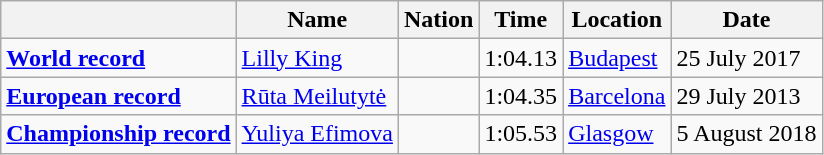<table class=wikitable>
<tr>
<th></th>
<th>Name</th>
<th>Nation</th>
<th>Time</th>
<th>Location</th>
<th>Date</th>
</tr>
<tr>
<td><strong><a href='#'>World record</a></strong></td>
<td><a href='#'>Lilly King</a></td>
<td></td>
<td>1:04.13</td>
<td><a href='#'>Budapest</a></td>
<td>25 July 2017</td>
</tr>
<tr>
<td><strong><a href='#'>European record</a></strong></td>
<td><a href='#'>Rūta Meilutytė</a></td>
<td></td>
<td>1:04.35</td>
<td><a href='#'>Barcelona</a></td>
<td>29 July 2013</td>
</tr>
<tr>
<td><strong><a href='#'>Championship record</a></strong></td>
<td><a href='#'>Yuliya Efimova</a></td>
<td></td>
<td>1:05.53</td>
<td><a href='#'>Glasgow</a></td>
<td>5 August 2018</td>
</tr>
</table>
